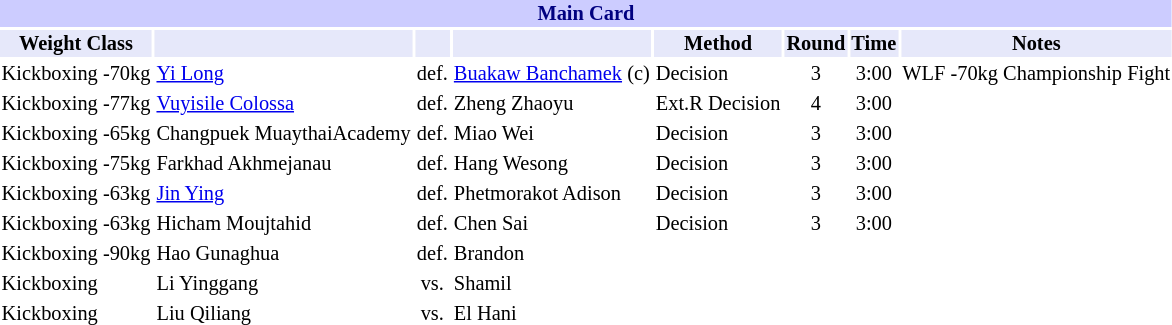<table class="toccolours" style="font-size: 85%;">
<tr>
<th colspan="8" style="background-color: #ccf; color: #000080; text-align: center;"><strong>Main Card</strong></th>
</tr>
<tr>
<th colspan="1" style="background-color: #E6E8FA; color: #000000; text-align: center;">Weight Class</th>
<th colspan="1" style="background-color: #E6E8FA; color: #000000; text-align: center;"></th>
<th colspan="1" style="background-color: #E6E8FA; color: #000000; text-align: center;"></th>
<th colspan="1" style="background-color: #E6E8FA; color: #000000; text-align: center;"></th>
<th colspan="1" style="background-color: #E6E8FA; color: #000000; text-align: center;">Method</th>
<th colspan="1" style="background-color: #E6E8FA; color: #000000; text-align: center;">Round</th>
<th colspan="1" style="background-color: #E6E8FA; color: #000000; text-align: center;">Time</th>
<th colspan="1" style="background-color: #E6E8FA; color: #000000; text-align: center;">Notes</th>
</tr>
<tr>
<td>Kickboxing -70kg</td>
<td> <a href='#'>Yi Long</a></td>
<td align=center>def.</td>
<td> <a href='#'>Buakaw Banchamek</a> (c)</td>
<td>Decision</td>
<td align=center>3</td>
<td align=center>3:00</td>
<td>WLF -70kg Championship Fight</td>
</tr>
<tr>
<td>Kickboxing -77kg</td>
<td> <a href='#'>Vuyisile Colossa</a></td>
<td align=center>def.</td>
<td> Zheng Zhaoyu</td>
<td>Ext.R Decision</td>
<td align=center>4</td>
<td align=center>3:00</td>
</tr>
<tr>
<td>Kickboxing -65kg</td>
<td> Changpuek MuaythaiAcademy</td>
<td align=center>def.</td>
<td> Miao Wei</td>
<td>Decision</td>
<td align=center>3</td>
<td align=center>3:00</td>
</tr>
<tr>
<td>Kickboxing -75kg</td>
<td> Farkhad Akhmejanau</td>
<td align=center>def.</td>
<td> Hang Wesong</td>
<td>Decision</td>
<td align=center>3</td>
<td align=center>3:00</td>
</tr>
<tr>
<td>Kickboxing -63kg</td>
<td> <a href='#'>Jin Ying</a></td>
<td align=center>def.</td>
<td> Phetmorakot Adison</td>
<td>Decision</td>
<td align=center>3</td>
<td align=center>3:00</td>
</tr>
<tr>
<td>Kickboxing -63kg</td>
<td> Hicham Moujtahid</td>
<td align=center>def.</td>
<td> Chen Sai</td>
<td>Decision</td>
<td align=center>3</td>
<td align=center>3:00</td>
</tr>
<tr>
<td>Kickboxing -90kg</td>
<td> Hao Gunaghua</td>
<td align=center>def.</td>
<td> Brandon</td>
<td></td>
<td align=center></td>
<td align=center></td>
</tr>
<tr>
<td>Kickboxing</td>
<td> Li Yinggang</td>
<td align=center>vs.</td>
<td> Shamil</td>
<td></td>
<td align=center></td>
<td align=center></td>
</tr>
<tr>
<td>Kickboxing</td>
<td> Liu Qiliang</td>
<td align=center>vs.</td>
<td> El Hani</td>
<td></td>
<td align=center></td>
<td align=center></td>
</tr>
</table>
